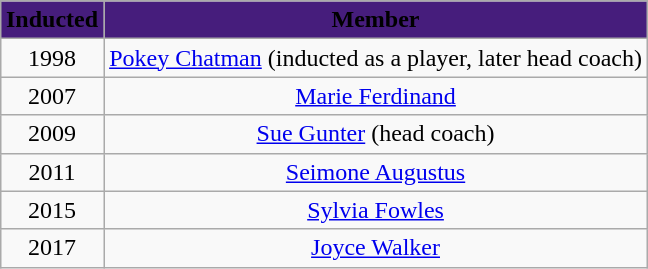<table style="margin: 1em auto 1em auto" class="wikitable sortable">
<tr>
<th style="background:#461d7c; text-align:center;"><span>Inducted</span></th>
<th style="background:#461d7c; text-align:center;"><span>Member</span></th>
</tr>
<tr style="text-align:center;">
<td>1998</td>
<td><a href='#'>Pokey Chatman</a> (inducted as a player, later head coach)</td>
</tr>
<tr style="text-align:center;">
<td>2007</td>
<td><a href='#'>Marie Ferdinand</a></td>
</tr>
<tr style="text-align:center;">
<td>2009</td>
<td><a href='#'>Sue Gunter</a> (head coach)</td>
</tr>
<tr style="text-align:center;">
<td>2011</td>
<td><a href='#'>Seimone Augustus</a></td>
</tr>
<tr style="text-align:center;">
<td>2015</td>
<td><a href='#'>Sylvia Fowles</a></td>
</tr>
<tr style="text-align:center;">
<td>2017</td>
<td><a href='#'>Joyce Walker</a></td>
</tr>
</table>
